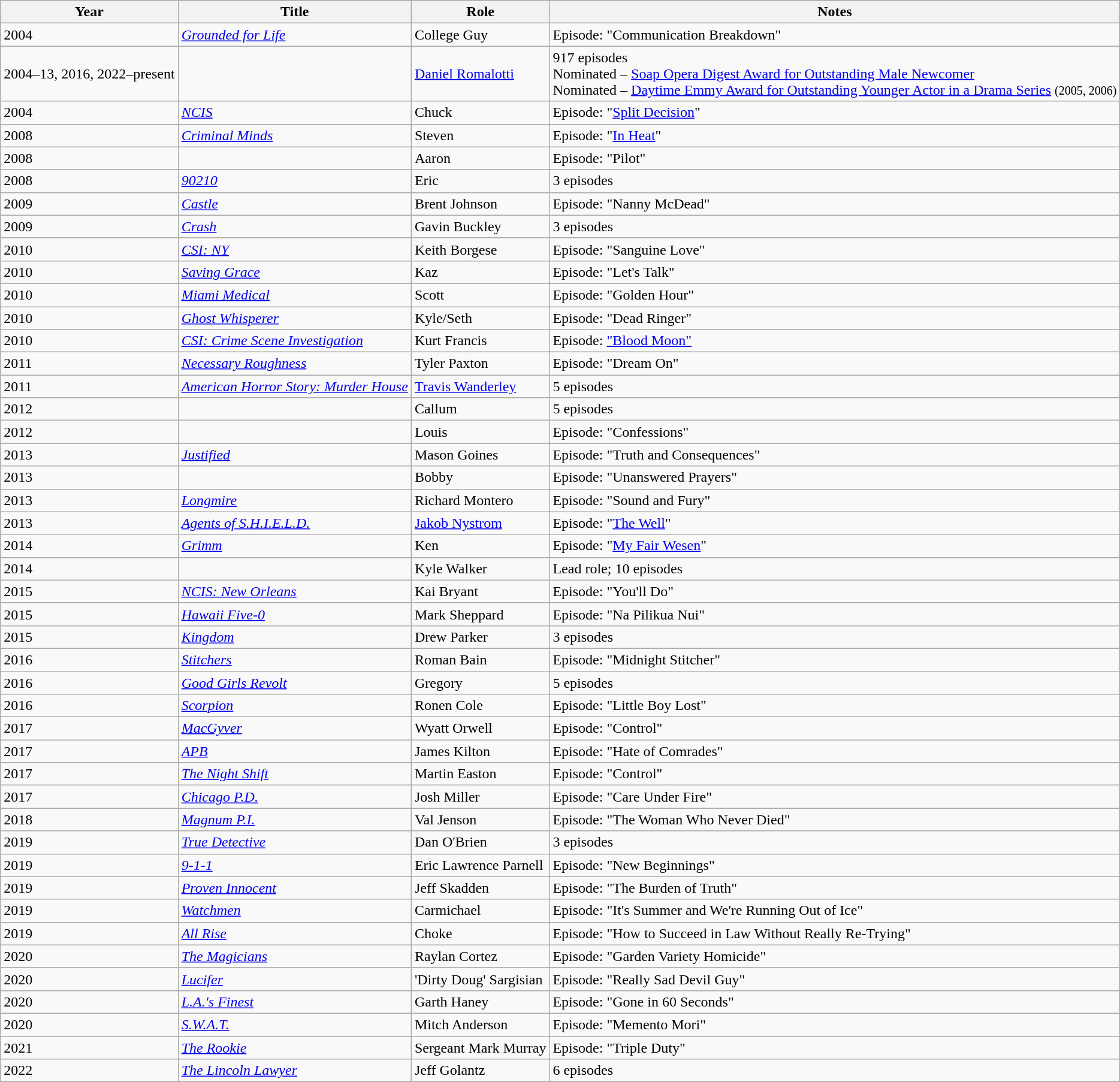<table class="wikitable sortable">
<tr>
<th>Year</th>
<th>Title</th>
<th>Role</th>
<th class="unsortable">Notes</th>
</tr>
<tr>
<td>2004</td>
<td><em><a href='#'>Grounded for Life</a></em></td>
<td>College Guy</td>
<td>Episode: "Communication Breakdown"</td>
</tr>
<tr>
<td>2004–13, 2016, 2022–present</td>
<td><em></em></td>
<td><a href='#'>Daniel Romalotti</a></td>
<td>917 episodes<br>Nominated – <a href='#'>Soap Opera Digest Award for Outstanding Male Newcomer</a><br>Nominated – <a href='#'>Daytime Emmy Award for Outstanding Younger Actor in a Drama Series</a> <small>(2005, 2006)</small></td>
</tr>
<tr>
<td>2004</td>
<td><em><a href='#'>NCIS</a></em></td>
<td>Chuck</td>
<td>Episode: "<a href='#'>Split Decision</a>"</td>
</tr>
<tr>
<td>2008</td>
<td><em><a href='#'>Criminal Minds</a></em></td>
<td>Steven</td>
<td>Episode: "<a href='#'>In Heat</a>"</td>
</tr>
<tr>
<td>2008</td>
<td><em></em></td>
<td>Aaron</td>
<td>Episode: "Pilot"</td>
</tr>
<tr>
<td>2008</td>
<td><em><a href='#'>90210</a></em></td>
<td>Eric</td>
<td>3 episodes</td>
</tr>
<tr>
<td>2009</td>
<td><em><a href='#'>Castle</a></em></td>
<td>Brent Johnson</td>
<td>Episode: "Nanny McDead"</td>
</tr>
<tr>
<td>2009</td>
<td><em><a href='#'>Crash</a></em></td>
<td>Gavin Buckley</td>
<td>3 episodes</td>
</tr>
<tr>
<td>2010</td>
<td><em><a href='#'>CSI: NY</a></em></td>
<td>Keith Borgese</td>
<td>Episode: "Sanguine Love"</td>
</tr>
<tr>
<td>2010</td>
<td><em><a href='#'>Saving Grace</a></em></td>
<td>Kaz</td>
<td>Episode: "Let's Talk"</td>
</tr>
<tr>
<td>2010</td>
<td><em><a href='#'>Miami Medical</a></em></td>
<td>Scott</td>
<td>Episode: "Golden Hour"</td>
</tr>
<tr>
<td>2010</td>
<td><em><a href='#'>Ghost Whisperer</a></em></td>
<td>Kyle/Seth</td>
<td>Episode: "Dead Ringer"</td>
</tr>
<tr>
<td>2010</td>
<td><em><a href='#'>CSI: Crime Scene Investigation</a></em></td>
<td>Kurt Francis</td>
<td>Episode: <a href='#'>"Blood Moon"</a></td>
</tr>
<tr>
<td>2011</td>
<td><em><a href='#'>Necessary Roughness</a></em></td>
<td>Tyler Paxton</td>
<td>Episode: "Dream On"</td>
</tr>
<tr>
<td>2011</td>
<td><em><a href='#'>American Horror Story: Murder House</a></em></td>
<td><a href='#'>Travis Wanderley</a></td>
<td>5 episodes</td>
</tr>
<tr>
<td>2012</td>
<td><em></em></td>
<td>Callum</td>
<td>5 episodes</td>
</tr>
<tr>
<td>2012</td>
<td><em></em></td>
<td>Louis</td>
<td>Episode: "Confessions"</td>
</tr>
<tr>
<td>2013</td>
<td><em><a href='#'>Justified</a></em></td>
<td>Mason Goines</td>
<td>Episode: "Truth and Consequences"</td>
</tr>
<tr>
<td>2013</td>
<td><em></em></td>
<td>Bobby</td>
<td>Episode: "Unanswered Prayers"</td>
</tr>
<tr>
<td>2013</td>
<td><em><a href='#'>Longmire</a></em></td>
<td>Richard Montero</td>
<td>Episode: "Sound and Fury"</td>
</tr>
<tr>
<td>2013</td>
<td><em><a href='#'>Agents of S.H.I.E.L.D.</a></em></td>
<td><a href='#'>Jakob Nystrom</a></td>
<td>Episode: "<a href='#'>The Well</a>"</td>
</tr>
<tr>
<td>2014</td>
<td><em><a href='#'>Grimm</a></em></td>
<td>Ken</td>
<td>Episode: "<a href='#'>My Fair Wesen</a>"</td>
</tr>
<tr>
<td>2014</td>
<td><em></em></td>
<td>Kyle Walker</td>
<td>Lead role; 10 episodes</td>
</tr>
<tr>
<td>2015</td>
<td><em><a href='#'>NCIS: New Orleans</a></em></td>
<td>Kai Bryant</td>
<td>Episode: "You'll Do"</td>
</tr>
<tr>
<td>2015</td>
<td><em><a href='#'>Hawaii Five-0</a></em></td>
<td>Mark Sheppard</td>
<td>Episode: "Na Pilikua Nui"</td>
</tr>
<tr>
<td>2015</td>
<td><em><a href='#'>Kingdom</a></em></td>
<td>Drew Parker</td>
<td>3 episodes</td>
</tr>
<tr>
<td>2016</td>
<td><em><a href='#'>Stitchers</a></em></td>
<td>Roman Bain</td>
<td>Episode: "Midnight Stitcher"</td>
</tr>
<tr>
<td>2016</td>
<td><em><a href='#'>Good Girls Revolt</a></em></td>
<td>Gregory</td>
<td>5 episodes</td>
</tr>
<tr>
<td>2016</td>
<td><em><a href='#'>Scorpion</a></em></td>
<td>Ronen Cole</td>
<td>Episode: "Little Boy Lost"</td>
</tr>
<tr>
<td>2017</td>
<td><em><a href='#'>MacGyver</a></em></td>
<td>Wyatt Orwell</td>
<td>Episode: "Control"</td>
</tr>
<tr>
<td>2017</td>
<td><em><a href='#'>APB</a></em></td>
<td>James Kilton</td>
<td>Episode: "Hate of Comrades"</td>
</tr>
<tr>
<td>2017</td>
<td><em><a href='#'>The Night Shift</a></em></td>
<td>Martin Easton</td>
<td>Episode: "Control"</td>
</tr>
<tr>
<td>2017</td>
<td><em><a href='#'>Chicago P.D.</a></em></td>
<td>Josh Miller</td>
<td>Episode: "Care Under Fire"</td>
</tr>
<tr>
<td>2018</td>
<td><em><a href='#'>Magnum P.I.</a></em></td>
<td>Val Jenson</td>
<td>Episode: "The Woman Who Never Died"</td>
</tr>
<tr>
<td>2019</td>
<td><em><a href='#'>True Detective</a></em></td>
<td>Dan O'Brien</td>
<td>3 episodes</td>
</tr>
<tr>
<td>2019</td>
<td><em><a href='#'>9-1-1</a></em></td>
<td>Eric Lawrence Parnell</td>
<td>Episode: "New Beginnings"</td>
</tr>
<tr>
<td>2019</td>
<td><em><a href='#'>Proven Innocent</a></em></td>
<td>Jeff Skadden</td>
<td>Episode: "The Burden of Truth"</td>
</tr>
<tr>
<td>2019</td>
<td><em><a href='#'>Watchmen</a></em></td>
<td>Carmichael</td>
<td>Episode: "It's Summer and We're Running Out of Ice"</td>
</tr>
<tr>
<td>2019</td>
<td><em><a href='#'>All Rise</a></em></td>
<td>Choke</td>
<td>Episode: "How to Succeed in Law Without Really Re-Trying"</td>
</tr>
<tr>
<td>2020</td>
<td><em><a href='#'>The Magicians</a></em></td>
<td>Raylan Cortez</td>
<td>Episode: "Garden Variety Homicide"</td>
</tr>
<tr>
<td>2020</td>
<td><em><a href='#'>Lucifer</a></em></td>
<td>'Dirty Doug' Sargisian</td>
<td>Episode: "Really Sad Devil Guy"</td>
</tr>
<tr>
<td>2020</td>
<td><em><a href='#'>L.A.'s Finest</a></em></td>
<td>Garth Haney</td>
<td>Episode: "Gone in 60 Seconds"</td>
</tr>
<tr>
<td>2020</td>
<td><em><a href='#'>S.W.A.T.</a></em></td>
<td>Mitch Anderson</td>
<td>Episode: "Memento Mori"</td>
</tr>
<tr>
<td>2021</td>
<td><em><a href='#'>The Rookie</a></em></td>
<td>Sergeant Mark Murray</td>
<td>Episode: "Triple Duty"</td>
</tr>
<tr>
<td>2022</td>
<td><em><a href='#'>The Lincoln Lawyer</a></em></td>
<td>Jeff Golantz</td>
<td>6 episodes</td>
</tr>
</table>
